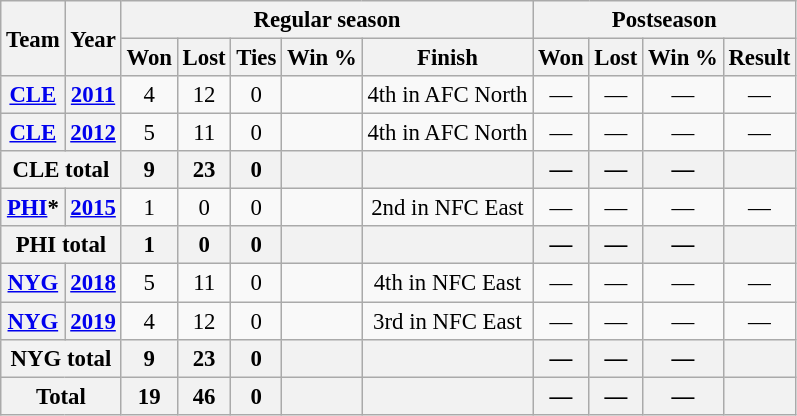<table class="wikitable" style="font-size: 95%; text-align:center;">
<tr>
<th rowspan="2">Team</th>
<th rowspan="2">Year</th>
<th colspan="5">Regular season</th>
<th colspan="4">Postseason</th>
</tr>
<tr>
<th>Won</th>
<th>Lost</th>
<th>Ties</th>
<th>Win %</th>
<th>Finish</th>
<th>Won</th>
<th>Lost</th>
<th>Win %</th>
<th>Result</th>
</tr>
<tr>
<th><a href='#'>CLE</a></th>
<th><a href='#'>2011</a></th>
<td>4</td>
<td>12</td>
<td>0</td>
<td></td>
<td>4th in AFC North</td>
<td>—</td>
<td>—</td>
<td>—</td>
<td>—</td>
</tr>
<tr>
<th><a href='#'>CLE</a></th>
<th><a href='#'>2012</a></th>
<td>5</td>
<td>11</td>
<td>0</td>
<td></td>
<td>4th in AFC North</td>
<td>—</td>
<td>—</td>
<td>—</td>
<td>—</td>
</tr>
<tr>
<th colspan="2">CLE total</th>
<th>9</th>
<th>23</th>
<th>0</th>
<th></th>
<th> </th>
<th>—</th>
<th>—</th>
<th>—</th>
<th> </th>
</tr>
<tr>
<th><a href='#'>PHI</a>*</th>
<th><a href='#'>2015</a></th>
<td>1</td>
<td>0</td>
<td>0</td>
<td></td>
<td>2nd in NFC East</td>
<td>—</td>
<td>—</td>
<td>—</td>
<td>—</td>
</tr>
<tr>
<th colspan="2">PHI total</th>
<th>1</th>
<th>0</th>
<th>0</th>
<th></th>
<th> </th>
<th>—</th>
<th>—</th>
<th>—</th>
<th> </th>
</tr>
<tr>
<th><a href='#'>NYG</a></th>
<th><a href='#'>2018</a></th>
<td>5</td>
<td>11</td>
<td>0</td>
<td></td>
<td>4th in NFC East</td>
<td>—</td>
<td>—</td>
<td>—</td>
<td>—</td>
</tr>
<tr>
<th><a href='#'>NYG</a></th>
<th><a href='#'>2019</a></th>
<td>4</td>
<td>12</td>
<td>0</td>
<td></td>
<td>3rd in NFC East</td>
<td>—</td>
<td>—</td>
<td>—</td>
<td>—</td>
</tr>
<tr>
<th colspan="2">NYG total</th>
<th>9</th>
<th>23</th>
<th>0</th>
<th></th>
<th> </th>
<th>—</th>
<th>—</th>
<th>—</th>
<th> </th>
</tr>
<tr>
<th colspan="2">Total</th>
<th>19</th>
<th>46</th>
<th>0</th>
<th></th>
<th> </th>
<th>—</th>
<th>—</th>
<th>—</th>
<th> </th>
</tr>
</table>
